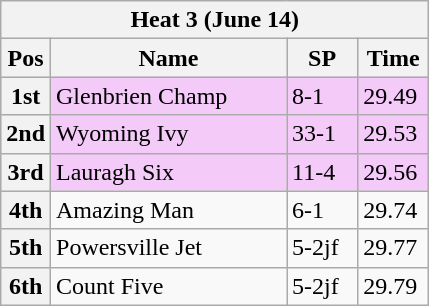<table class="wikitable">
<tr>
<th colspan="6">Heat 3 (June 14)</th>
</tr>
<tr>
<th width=20>Pos</th>
<th width=150>Name</th>
<th width=40>SP</th>
<th width=40>Time</th>
</tr>
<tr style="background: #f4caf9;">
<th>1st</th>
<td>Glenbrien Champ</td>
<td>8-1</td>
<td>29.49</td>
</tr>
<tr style="background: #f4caf9;">
<th>2nd</th>
<td>Wyoming Ivy</td>
<td>33-1</td>
<td>29.53</td>
</tr>
<tr style="background: #f4caf9;">
<th>3rd</th>
<td>Lauragh Six</td>
<td>11-4</td>
<td>29.56</td>
</tr>
<tr>
<th>4th</th>
<td>Amazing Man</td>
<td>6-1</td>
<td>29.74</td>
</tr>
<tr>
<th>5th</th>
<td>Powersville Jet</td>
<td>5-2jf</td>
<td>29.77</td>
</tr>
<tr>
<th>6th</th>
<td>Count Five</td>
<td>5-2jf</td>
<td>29.79</td>
</tr>
</table>
